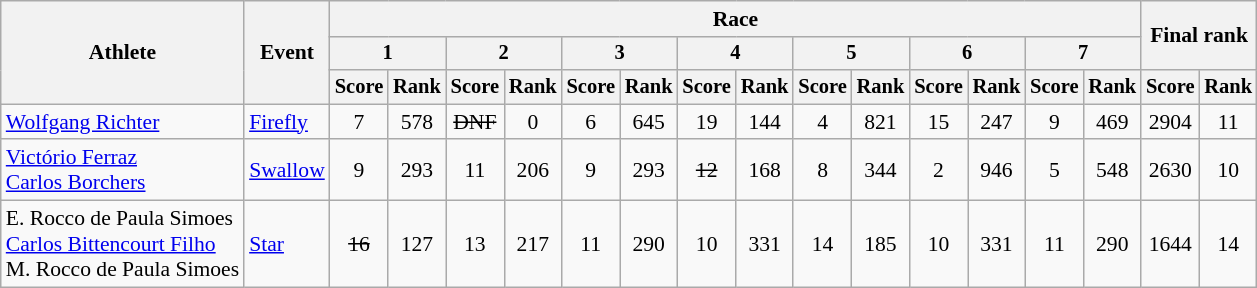<table class="wikitable" style="font-size:90%">
<tr>
<th rowspan="3">Athlete</th>
<th rowspan="3">Event</th>
<th colspan="14">Race</th>
<th rowspan=2 colspan="2">Final rank</th>
</tr>
<tr style="font-size:95%">
<th colspan="2">1</th>
<th colspan="2">2</th>
<th colspan="2">3</th>
<th colspan="2">4</th>
<th colspan="2">5</th>
<th colspan="2">6</th>
<th colspan="2">7</th>
</tr>
<tr style="font-size:95%">
<th>Score</th>
<th>Rank</th>
<th>Score</th>
<th>Rank</th>
<th>Score</th>
<th>Rank</th>
<th>Score</th>
<th>Rank</th>
<th>Score</th>
<th>Rank</th>
<th>Score</th>
<th>Rank</th>
<th>Score</th>
<th>Rank</th>
<th>Score</th>
<th>Rank</th>
</tr>
<tr align=center>
<td align=left><a href='#'>Wolfgang Richter</a></td>
<td align=left><a href='#'>Firefly</a></td>
<td>7</td>
<td>578</td>
<td><s>DNF</s></td>
<td>0</td>
<td>6</td>
<td>645</td>
<td>19</td>
<td>144</td>
<td>4</td>
<td>821</td>
<td>15</td>
<td>247</td>
<td>9</td>
<td>469</td>
<td>2904</td>
<td>11</td>
</tr>
<tr align=center>
<td align=left><a href='#'>Victório Ferraz</a><br><a href='#'>Carlos Borchers</a></td>
<td align=left><a href='#'>Swallow</a></td>
<td>9</td>
<td>293</td>
<td>11</td>
<td>206</td>
<td>9</td>
<td>293</td>
<td><s>12</s></td>
<td>168</td>
<td>8</td>
<td>344</td>
<td>2</td>
<td>946</td>
<td>5</td>
<td>548</td>
<td>2630</td>
<td>10</td>
</tr>
<tr align=center>
<td align=left>E. Rocco de Paula Simoes<br><a href='#'>Carlos Bittencourt Filho</a><br>M. Rocco de Paula Simoes</td>
<td align=left><a href='#'>Star</a></td>
<td><s>16</s></td>
<td>127</td>
<td>13</td>
<td>217</td>
<td>11</td>
<td>290</td>
<td>10</td>
<td>331</td>
<td>14</td>
<td>185</td>
<td>10</td>
<td>331</td>
<td>11</td>
<td>290</td>
<td>1644</td>
<td>14</td>
</tr>
</table>
